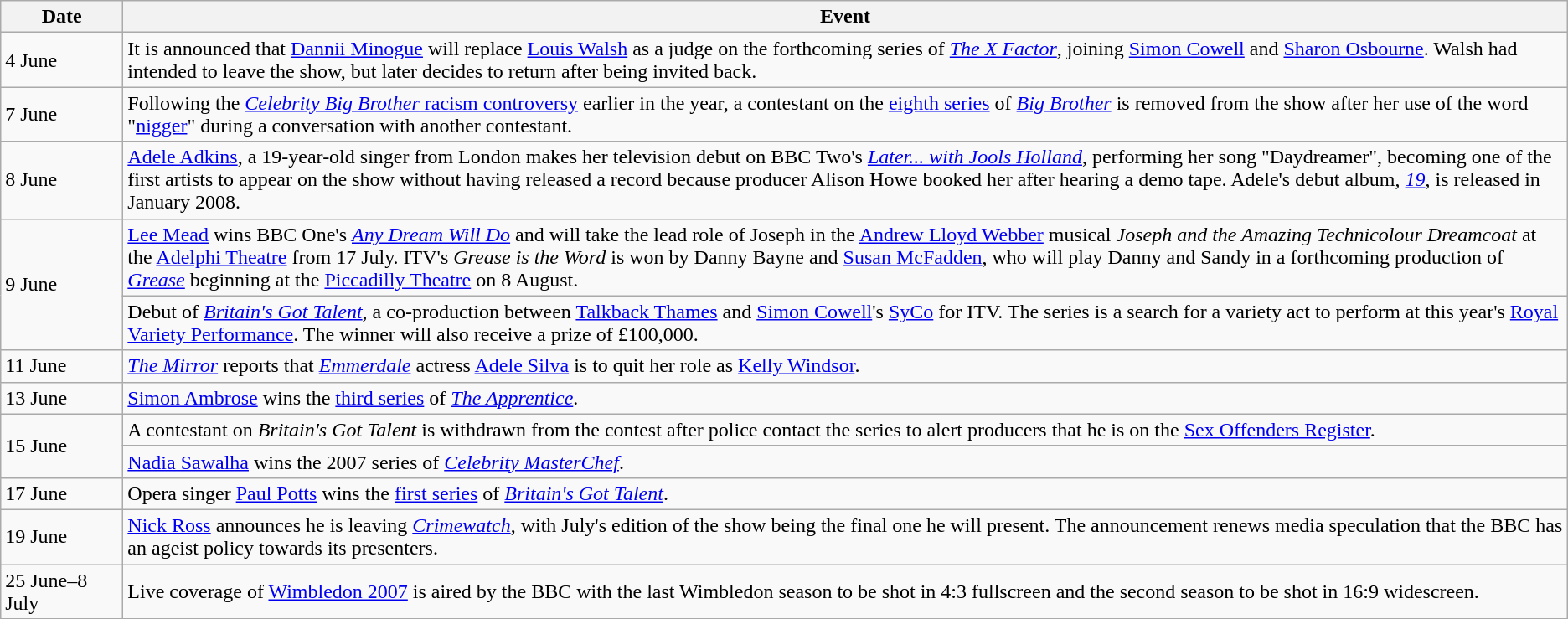<table class="wikitable">
<tr>
<th width=90>Date</th>
<th>Event</th>
</tr>
<tr>
<td>4 June</td>
<td>It is announced that <a href='#'>Dannii Minogue</a> will replace <a href='#'>Louis Walsh</a> as a judge on the forthcoming series of <em><a href='#'>The X Factor</a></em>, joining <a href='#'>Simon Cowell</a> and <a href='#'>Sharon Osbourne</a>. Walsh had intended to leave the show, but later decides to return after being invited back.</td>
</tr>
<tr>
<td>7 June</td>
<td>Following the <a href='#'><em>Celebrity Big Brother</em> racism controversy</a> earlier in the year, a contestant on the <a href='#'>eighth series</a> of <em><a href='#'>Big Brother</a></em> is removed from the show after her use of the word "<a href='#'>nigger</a>" during a conversation with another contestant.</td>
</tr>
<tr>
<td>8 June</td>
<td><a href='#'>Adele Adkins</a>, a 19-year-old singer from London makes her television debut on BBC Two's <em><a href='#'>Later... with Jools Holland</a></em>, performing her song "Daydreamer", becoming one of the first artists to appear on the show without having released a record because producer Alison Howe booked her after hearing a demo tape. Adele's debut album, <em><a href='#'>19</a></em>, is released in January 2008.</td>
</tr>
<tr>
<td rowspan=2>9 June</td>
<td><a href='#'>Lee Mead</a> wins BBC One's <em><a href='#'>Any Dream Will Do</a></em> and will take the lead role of Joseph in the <a href='#'>Andrew Lloyd Webber</a> musical <em>Joseph and the Amazing Technicolour Dreamcoat</em> at the <a href='#'>Adelphi Theatre</a> from 17 July. ITV's <em>Grease is the Word</em> is won by Danny Bayne and <a href='#'>Susan McFadden</a>, who will play Danny and Sandy in a forthcoming production of <em><a href='#'>Grease</a></em> beginning at the <a href='#'>Piccadilly Theatre</a> on 8 August.</td>
</tr>
<tr>
<td>Debut of <em><a href='#'>Britain's Got Talent</a></em>, a co-production between <a href='#'>Talkback Thames</a> and <a href='#'>Simon Cowell</a>'s <a href='#'>SyCo</a> for ITV. The series is a search for a variety act to perform at this year's <a href='#'>Royal Variety Performance</a>. The winner will also receive a prize of £100,000.</td>
</tr>
<tr>
<td>11 June</td>
<td><em><a href='#'>The Mirror</a></em> reports that <em><a href='#'>Emmerdale</a></em> actress <a href='#'>Adele Silva</a> is to quit her role as <a href='#'>Kelly Windsor</a>.</td>
</tr>
<tr>
<td>13 June</td>
<td><a href='#'>Simon Ambrose</a> wins the <a href='#'>third series</a> of <em><a href='#'>The Apprentice</a></em>.</td>
</tr>
<tr>
<td rowspan=2>15 June</td>
<td>A contestant on <em>Britain's Got Talent</em> is withdrawn from the contest after police contact the series to alert producers that he is on the <a href='#'>Sex Offenders Register</a>.</td>
</tr>
<tr>
<td><a href='#'>Nadia Sawalha</a> wins the 2007 series of <em><a href='#'>Celebrity MasterChef</a></em>.</td>
</tr>
<tr>
<td>17 June</td>
<td>Opera singer <a href='#'>Paul Potts</a> wins the <a href='#'>first series</a> of <em><a href='#'>Britain's Got Talent</a></em>.</td>
</tr>
<tr>
<td>19 June</td>
<td><a href='#'>Nick Ross</a> announces he is leaving <em><a href='#'>Crimewatch</a></em>, with July's edition of the show being the final one he will present. The announcement renews media speculation that the BBC has an ageist policy towards its presenters.</td>
</tr>
<tr>
<td>25 June–8 July</td>
<td>Live coverage of <a href='#'>Wimbledon 2007</a> is aired by the BBC with the last Wimbledon season to be shot in 4:3 fullscreen and the second season to be shot in 16:9 widescreen.</td>
</tr>
</table>
